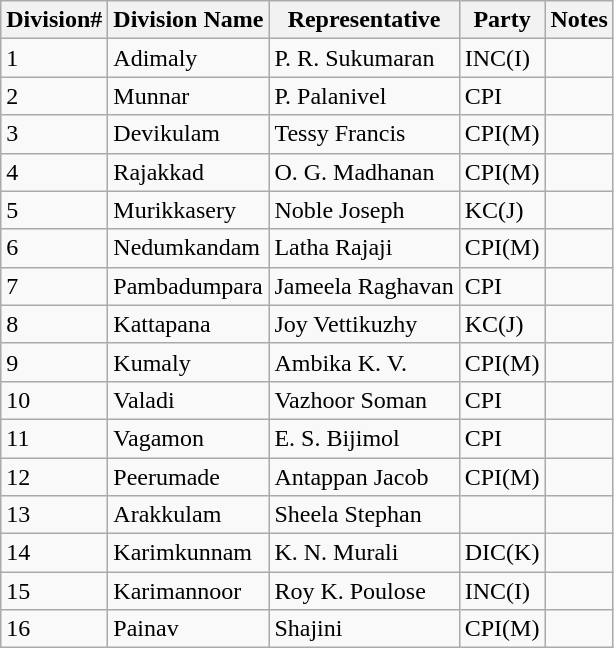<table class="wikitable">
<tr>
<th>Division#</th>
<th>Division Name</th>
<th>Representative</th>
<th>Party</th>
<th>Notes</th>
</tr>
<tr>
<td>1</td>
<td>Adimaly</td>
<td>P. R. Sukumaran</td>
<td>INC(I)</td>
<td></td>
</tr>
<tr>
<td>2</td>
<td>Munnar</td>
<td>P. Palanivel</td>
<td>CPI</td>
<td></td>
</tr>
<tr>
<td>3</td>
<td>Devikulam</td>
<td>Tessy Francis</td>
<td>CPI(M)</td>
<td></td>
</tr>
<tr>
<td>4</td>
<td>Rajakkad</td>
<td>O. G. Madhanan</td>
<td>CPI(M)</td>
<td></td>
</tr>
<tr>
<td>5</td>
<td>Murikkasery</td>
<td>Noble Joseph</td>
<td>KC(J)</td>
<td></td>
</tr>
<tr>
<td>6</td>
<td>Nedumkandam</td>
<td>Latha Rajaji</td>
<td>CPI(M)</td>
<td></td>
</tr>
<tr>
<td>7</td>
<td>Pambadumpara</td>
<td>Jameela Raghavan</td>
<td>CPI</td>
<td></td>
</tr>
<tr>
<td>8</td>
<td>Kattapana</td>
<td>Joy Vettikuzhy</td>
<td>KC(J)</td>
<td></td>
</tr>
<tr>
<td>9</td>
<td>Kumaly</td>
<td>Ambika K. V.</td>
<td>CPI(M)</td>
<td></td>
</tr>
<tr>
<td>10</td>
<td>Valadi</td>
<td>Vazhoor Soman</td>
<td>CPI</td>
<td></td>
</tr>
<tr>
<td>11</td>
<td>Vagamon</td>
<td>E. S. Bijimol</td>
<td>CPI</td>
<td></td>
</tr>
<tr>
<td>12</td>
<td>Peerumade</td>
<td>Antappan Jacob</td>
<td>CPI(M)</td>
<td></td>
</tr>
<tr>
<td>13</td>
<td>Arakkulam</td>
<td>Sheela Stephan</td>
<td></td>
<td></td>
</tr>
<tr>
<td>14</td>
<td>Karimkunnam</td>
<td>K. N. Murali</td>
<td>DIC(K)</td>
<td></td>
</tr>
<tr>
<td>15</td>
<td>Karimannoor</td>
<td>Roy K. Poulose</td>
<td>INC(I)</td>
<td></td>
</tr>
<tr>
<td>16</td>
<td>Painav</td>
<td>Shajini</td>
<td>CPI(M)</td>
<td></td>
</tr>
</table>
